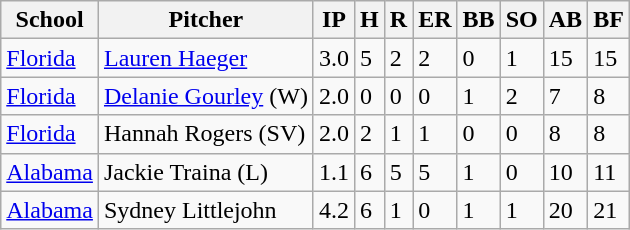<table class="wikitable">
<tr>
<th>School</th>
<th>Pitcher</th>
<th>IP</th>
<th>H</th>
<th>R</th>
<th>ER</th>
<th>BB</th>
<th>SO</th>
<th>AB</th>
<th>BF</th>
</tr>
<tr>
<td><a href='#'>Florida</a></td>
<td><a href='#'>Lauren Haeger</a></td>
<td>3.0</td>
<td>5</td>
<td>2</td>
<td>2</td>
<td>0</td>
<td>1</td>
<td>15</td>
<td>15</td>
</tr>
<tr>
<td><a href='#'>Florida</a></td>
<td><a href='#'>Delanie Gourley</a> (W)</td>
<td>2.0</td>
<td>0</td>
<td>0</td>
<td>0</td>
<td>1</td>
<td>2</td>
<td>7</td>
<td>8</td>
</tr>
<tr>
<td><a href='#'>Florida</a></td>
<td>Hannah Rogers (SV)</td>
<td>2.0</td>
<td>2</td>
<td>1</td>
<td>1</td>
<td>0</td>
<td>0</td>
<td>8</td>
<td>8</td>
</tr>
<tr>
<td><a href='#'>Alabama</a></td>
<td>Jackie Traina (L)</td>
<td>1.1</td>
<td>6</td>
<td>5</td>
<td>5</td>
<td>1</td>
<td>0</td>
<td>10</td>
<td>11</td>
</tr>
<tr>
<td><a href='#'>Alabama</a></td>
<td>Sydney Littlejohn</td>
<td>4.2</td>
<td>6</td>
<td>1</td>
<td>0</td>
<td>1</td>
<td>1</td>
<td>20</td>
<td>21</td>
</tr>
</table>
